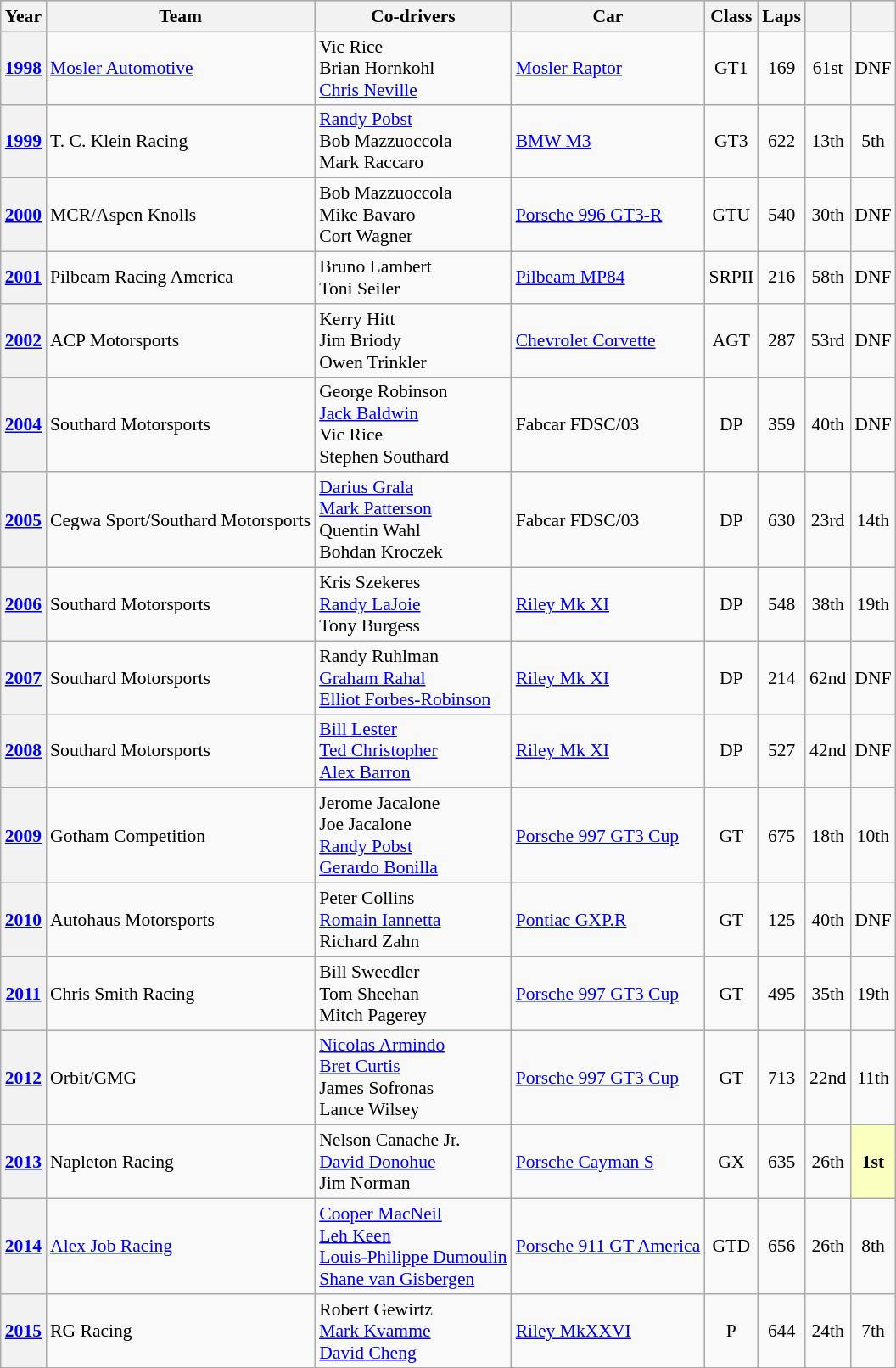<table class="wikitable" style="text-align:center; font-size:90%;">
<tr style="background:#ABBBDD;">
<th>Year</th>
<th>Team</th>
<th>Co-drivers</th>
<th>Car</th>
<th>Class</th>
<th>Laps</th>
<th></th>
<th></th>
</tr>
<tr>
<th><a href='#'>1998</a></th>
<td align="left"> <a href='#'>Mosler Automotive</a></td>
<td align="left"> Vic Rice<br> Brian Hornkohl<br> <a href='#'>Chris Neville</a></td>
<td align="left"><a href='#'>Mosler Raptor</a></td>
<td>GT1</td>
<td>169</td>
<td>61st</td>
<td>DNF</td>
</tr>
<tr>
<th><a href='#'>1999</a></th>
<td align="left"> T. C. Klein Racing</td>
<td align="left"> <a href='#'>Randy Pobst</a><br> Bob Mazzuoccola<br> Mark Raccaro</td>
<td align="left"><a href='#'>BMW M3</a></td>
<td>GT3</td>
<td>622</td>
<td>13th</td>
<td>5th</td>
</tr>
<tr>
<th><a href='#'>2000</a></th>
<td align="left"> MCR/Aspen Knolls</td>
<td align="left"> Bob Mazzuoccola<br> Mike Bavaro<br> Cort Wagner</td>
<td align="left"><a href='#'>Porsche 996 GT3-R</a></td>
<td>GTU</td>
<td>540</td>
<td>30th</td>
<td>DNF</td>
</tr>
<tr>
<th><a href='#'>2001</a></th>
<td align="left"> Pilbeam Racing America</td>
<td align="left"> Bruno Lambert<br> Toni Seiler</td>
<td align="left"><a href='#'>Pilbeam MP84</a></td>
<td>SRPII</td>
<td>216</td>
<td>58th</td>
<td>DNF</td>
</tr>
<tr>
<th><a href='#'>2002</a></th>
<td align="left"> ACP Motorsports</td>
<td align="left"> Kerry Hitt<br> Jim Briody<br> Owen Trinkler</td>
<td align="left"><a href='#'>Chevrolet Corvette</a></td>
<td>AGT</td>
<td>287</td>
<td>53rd</td>
<td>DNF</td>
</tr>
<tr>
<th><a href='#'>2004</a></th>
<td align="left"> Southard Motorsports</td>
<td align="left"> George Robinson<br> <a href='#'>Jack Baldwin</a><br> Vic Rice<br> Stephen Southard</td>
<td align="left">Fabcar FDSC/03</td>
<td>DP</td>
<td>359</td>
<td>40th</td>
<td>DNF</td>
</tr>
<tr>
<th><a href='#'>2005</a></th>
<td align="left"> Cegwa Sport/Southard Motorsports</td>
<td align="left"> <a href='#'>Darius Grala</a><br> <a href='#'>Mark Patterson</a><br> Quentin Wahl<br> Bohdan Kroczek</td>
<td align="left">Fabcar FDSC/03</td>
<td>DP</td>
<td>630</td>
<td>23rd</td>
<td>14th</td>
</tr>
<tr>
<th><a href='#'>2006</a></th>
<td align="left"> Southard Motorsports</td>
<td align="left"> Kris Szekeres<br> <a href='#'>Randy LaJoie</a><br> Tony Burgess</td>
<td align="left"><a href='#'>Riley Mk XI</a></td>
<td>DP</td>
<td>548</td>
<td>38th</td>
<td>19th</td>
</tr>
<tr>
<th><a href='#'>2007</a></th>
<td align="left"> Southard Motorsports</td>
<td align="left"> Randy Ruhlman<br> <a href='#'>Graham Rahal</a><br> <a href='#'>Elliot Forbes-Robinson</a></td>
<td align="left"><a href='#'>Riley Mk XI</a></td>
<td>DP</td>
<td>214</td>
<td>62nd</td>
<td>DNF</td>
</tr>
<tr>
<th><a href='#'>2008</a></th>
<td align="left"> Southard Motorsports</td>
<td align="left"> <a href='#'>Bill Lester</a><br> <a href='#'>Ted Christopher</a><br> <a href='#'>Alex Barron</a></td>
<td align="left"><a href='#'>Riley Mk XI</a></td>
<td>DP</td>
<td>527</td>
<td>42nd</td>
<td>DNF</td>
</tr>
<tr>
<th><a href='#'>2009</a></th>
<td align="left"> Gotham Competition</td>
<td align="left"> Jerome Jacalone<br> Joe Jacalone<br> <a href='#'>Randy Pobst</a><br> <a href='#'>Gerardo Bonilla</a></td>
<td align="left"><a href='#'>Porsche 997 GT3 Cup</a></td>
<td>GT</td>
<td>675</td>
<td>18th</td>
<td>10th</td>
</tr>
<tr>
<th><a href='#'>2010</a></th>
<td align="left"> Autohaus Motorsports</td>
<td align="left"> Peter Collins<br> <a href='#'>Romain Iannetta</a><br> Richard Zahn</td>
<td align="left"><a href='#'>Pontiac GXP.R</a></td>
<td>GT</td>
<td>125</td>
<td>40th</td>
<td>DNF</td>
</tr>
<tr>
<th><a href='#'>2011</a></th>
<td align="left"> Chris Smith Racing</td>
<td align="left"> Bill Sweedler<br> Tom Sheehan<br> Mitch Pagerey</td>
<td align="left"><a href='#'>Porsche 997 GT3 Cup</a></td>
<td>GT</td>
<td>495</td>
<td>35th</td>
<td>19th</td>
</tr>
<tr>
<th><a href='#'>2012</a></th>
<td align="left"> Orbit/GMG</td>
<td align="left"> <a href='#'>Nicolas Armindo</a><br> <a href='#'>Bret Curtis</a><br> James Sofronas<br> Lance Wilsey</td>
<td align="left"><a href='#'>Porsche 997 GT3 Cup</a></td>
<td>GT</td>
<td>713</td>
<td>22nd</td>
<td>11th</td>
</tr>
<tr>
<th><a href='#'>2013</a></th>
<td align="left"> Napleton Racing</td>
<td align="left"> Nelson Canache Jr.<br> <a href='#'>David Donohue</a><br> Jim Norman</td>
<td align="left"><a href='#'>Porsche Cayman S</a></td>
<td>GX</td>
<td>635</td>
<td>26th</td>
<td style="background:#FBFFBF;"><strong>1st</strong></td>
</tr>
<tr>
<th><a href='#'>2014</a></th>
<td align="left"> <a href='#'>Alex Job Racing</a></td>
<td align="left"> <a href='#'>Cooper MacNeil</a><br> <a href='#'>Leh Keen</a><br> <a href='#'>Louis-Philippe Dumoulin</a><br> <a href='#'>Shane van Gisbergen</a></td>
<td align="left"><a href='#'>Porsche 911 GT America</a></td>
<td>GTD</td>
<td>656</td>
<td>26th</td>
<td>8th</td>
</tr>
<tr>
<th><a href='#'>2015</a></th>
<td align="left"> RG Racing</td>
<td align="left"> Robert Gewirtz<br> <a href='#'>Mark Kvamme</a><br> <a href='#'>David Cheng</a></td>
<td align="left"><a href='#'>Riley MkXXVI</a></td>
<td>P</td>
<td>644</td>
<td>24th</td>
<td>7th</td>
</tr>
</table>
